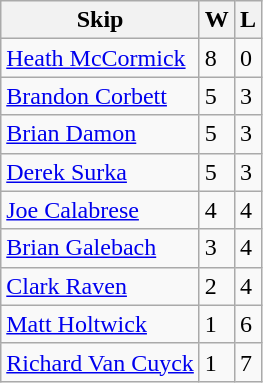<table class="wikitable">
<tr>
<th>Skip</th>
<th>W</th>
<th>L</th>
</tr>
<tr>
<td> <a href='#'>Heath McCormick</a></td>
<td>8</td>
<td>0</td>
</tr>
<tr>
<td> <a href='#'>Brandon Corbett</a></td>
<td>5</td>
<td>3</td>
</tr>
<tr>
<td> <a href='#'>Brian Damon</a></td>
<td>5</td>
<td>3</td>
</tr>
<tr>
<td> <a href='#'>Derek Surka</a></td>
<td>5</td>
<td>3</td>
</tr>
<tr>
<td> <a href='#'>Joe Calabrese</a></td>
<td>4</td>
<td>4</td>
</tr>
<tr>
<td> <a href='#'>Brian Galebach</a></td>
<td>3</td>
<td>4</td>
</tr>
<tr>
<td> <a href='#'>Clark Raven</a></td>
<td>2</td>
<td>4</td>
</tr>
<tr>
<td> <a href='#'>Matt Holtwick</a></td>
<td>1</td>
<td>6</td>
</tr>
<tr>
<td> <a href='#'>Richard Van Cuyck</a></td>
<td>1</td>
<td>7</td>
</tr>
</table>
